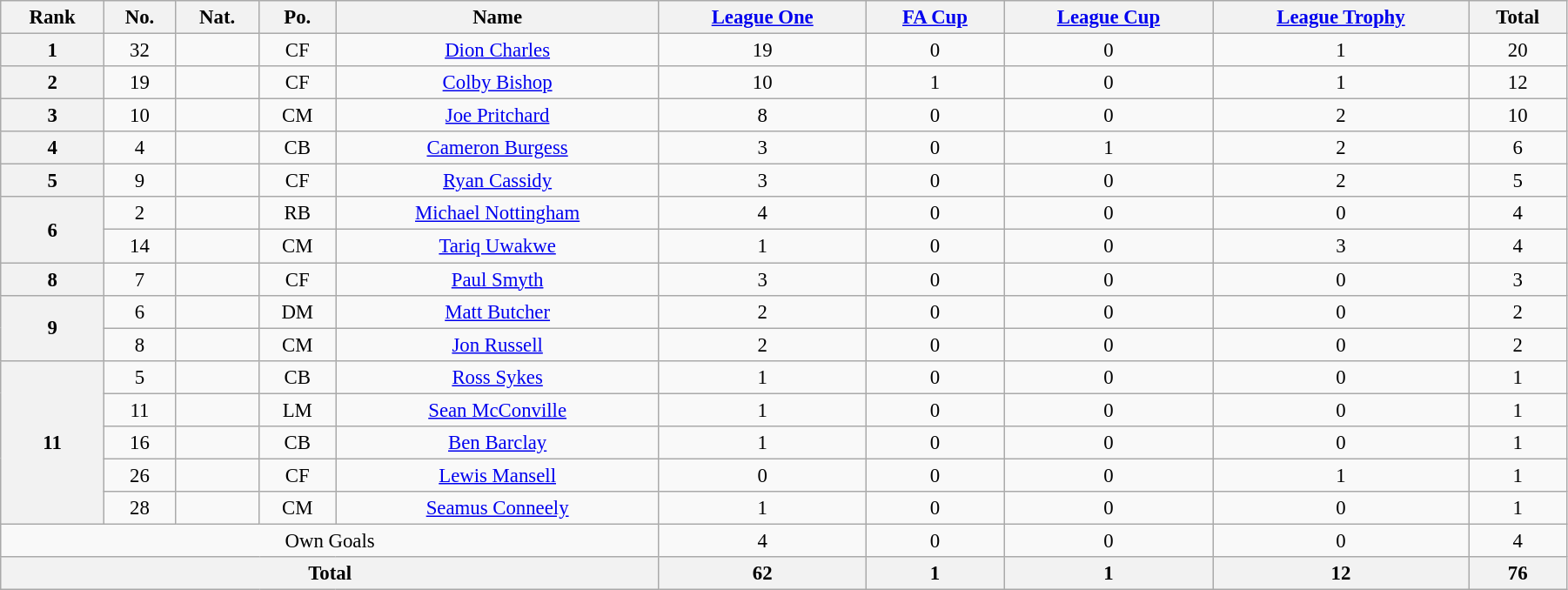<table class="wikitable" style="text-align:center; font-size:95%; width:95%;">
<tr>
<th>Rank</th>
<th>No.</th>
<th>Nat.</th>
<th>Po.</th>
<th>Name</th>
<th><a href='#'>League One</a></th>
<th><a href='#'>FA Cup</a></th>
<th><a href='#'>League Cup</a></th>
<th><a href='#'>League Trophy</a></th>
<th>Total</th>
</tr>
<tr>
<th rowspan=1>1</th>
<td>32</td>
<td></td>
<td>CF</td>
<td><a href='#'>Dion Charles</a></td>
<td>19</td>
<td>0</td>
<td>0</td>
<td>1</td>
<td>20</td>
</tr>
<tr>
<th rowspan=1>2</th>
<td>19</td>
<td></td>
<td>CF</td>
<td><a href='#'>Colby Bishop</a></td>
<td>10</td>
<td>1</td>
<td>0</td>
<td>1</td>
<td>12</td>
</tr>
<tr>
<th rowspan=1>3</th>
<td>10</td>
<td></td>
<td>CM</td>
<td><a href='#'>Joe Pritchard</a></td>
<td>8</td>
<td>0</td>
<td>0</td>
<td>2</td>
<td>10</td>
</tr>
<tr>
<th rowspan=1>4</th>
<td>4</td>
<td></td>
<td>CB</td>
<td><a href='#'>Cameron Burgess</a></td>
<td>3</td>
<td>0</td>
<td>1</td>
<td>2</td>
<td>6</td>
</tr>
<tr>
<th rowspan=1>5</th>
<td>9</td>
<td></td>
<td>CF</td>
<td><a href='#'>Ryan Cassidy</a></td>
<td>3</td>
<td>0</td>
<td>0</td>
<td>2</td>
<td>5</td>
</tr>
<tr>
<th rowspan=2>6</th>
<td>2</td>
<td></td>
<td>RB</td>
<td><a href='#'>Michael Nottingham</a></td>
<td>4</td>
<td>0</td>
<td>0</td>
<td>0</td>
<td>4</td>
</tr>
<tr>
<td>14</td>
<td></td>
<td>CM</td>
<td><a href='#'>Tariq Uwakwe</a></td>
<td>1</td>
<td>0</td>
<td>0</td>
<td>3</td>
<td>4</td>
</tr>
<tr>
<th rowspan=1>8</th>
<td>7</td>
<td></td>
<td>CF</td>
<td><a href='#'>Paul Smyth</a></td>
<td>3</td>
<td>0</td>
<td>0</td>
<td>0</td>
<td>3</td>
</tr>
<tr>
<th rowspan=2>9</th>
<td>6</td>
<td></td>
<td>DM</td>
<td><a href='#'>Matt Butcher</a></td>
<td>2</td>
<td>0</td>
<td>0</td>
<td>0</td>
<td>2</td>
</tr>
<tr>
<td>8</td>
<td></td>
<td>CM</td>
<td><a href='#'>Jon Russell</a></td>
<td>2</td>
<td>0</td>
<td>0</td>
<td>0</td>
<td>2</td>
</tr>
<tr>
<th rowspan=5>11</th>
<td>5</td>
<td></td>
<td>CB</td>
<td><a href='#'>Ross Sykes</a></td>
<td>1</td>
<td>0</td>
<td>0</td>
<td>0</td>
<td>1</td>
</tr>
<tr>
<td>11</td>
<td></td>
<td>LM</td>
<td><a href='#'>Sean McConville</a></td>
<td>1</td>
<td>0</td>
<td>0</td>
<td>0</td>
<td>1</td>
</tr>
<tr>
<td>16</td>
<td></td>
<td>CB</td>
<td><a href='#'>Ben Barclay</a></td>
<td>1</td>
<td>0</td>
<td>0</td>
<td>0</td>
<td>1</td>
</tr>
<tr>
<td>26</td>
<td></td>
<td>CF</td>
<td><a href='#'>Lewis Mansell</a></td>
<td>0</td>
<td>0</td>
<td>0</td>
<td>1</td>
<td>1</td>
</tr>
<tr>
<td>28</td>
<td></td>
<td>CM</td>
<td><a href='#'>Seamus Conneely</a></td>
<td>1</td>
<td>0</td>
<td>0</td>
<td>0</td>
<td>1</td>
</tr>
<tr>
<td colspan=5>Own Goals</td>
<td>4</td>
<td>0</td>
<td>0</td>
<td>0</td>
<td>4</td>
</tr>
<tr>
<th colspan=5>Total</th>
<th>62</th>
<th>1</th>
<th>1</th>
<th>12</th>
<th>76</th>
</tr>
</table>
